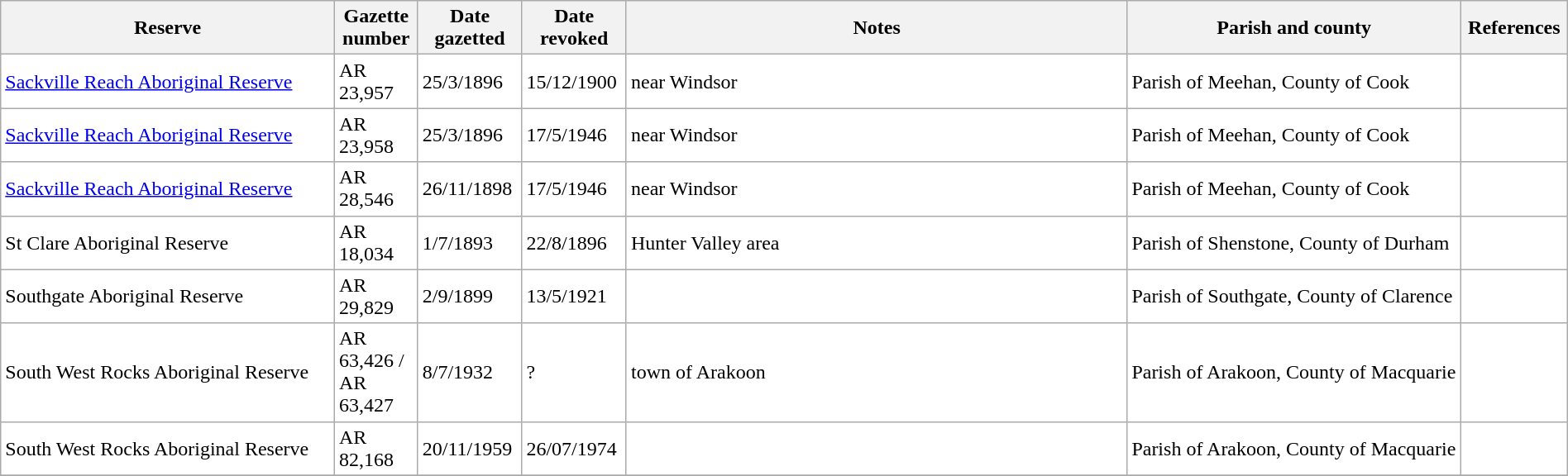<table class="wikitable" style="width:100%; background:#fff;">
<tr>
<th scope="col" style="width:20%;">Reserve</th>
<th scope="col" style="width:5%;">Gazette number</th>
<th scope="col" style="width:5%;">Date gazetted</th>
<th scope="col" style="width:5%;">Date revoked</th>
<th scope="col" class="unsortable" style="width: 30%">Notes</th>
<th scope="col" class="unsortable" style="width: 20%">Parish and county</th>
<th scope="col" class="unsortable" style="width: 5%">References</th>
</tr>
<tr>
<td><a href='#'>Sackville Reach Aboriginal Reserve</a></td>
<td>AR 23,957</td>
<td>25/3/1896</td>
<td>15/12/1900</td>
<td>near Windsor</td>
<td>Parish of Meehan, County of Cook</td>
<td></td>
</tr>
<tr>
<td><a href='#'>Sackville Reach Aboriginal Reserve</a></td>
<td>AR 23,958</td>
<td>25/3/1896</td>
<td>17/5/1946</td>
<td>near Windsor</td>
<td>Parish of Meehan, County of Cook</td>
<td></td>
</tr>
<tr>
<td><a href='#'>Sackville Reach Aboriginal Reserve</a></td>
<td>AR 28,546</td>
<td>26/11/1898</td>
<td>17/5/1946</td>
<td>near Windsor</td>
<td>Parish of Meehan, County of Cook</td>
<td></td>
</tr>
<tr>
<td>St Clare Aboriginal Reserve</td>
<td>AR 18,034</td>
<td>1/7/1893</td>
<td>22/8/1896</td>
<td>Hunter Valley area</td>
<td>Parish of Shenstone, County of Durham</td>
<td></td>
</tr>
<tr>
<td>Southgate Aboriginal Reserve</td>
<td>AR 29,829</td>
<td>2/9/1899</td>
<td>13/5/1921</td>
<td></td>
<td>Parish of Southgate, County of Clarence</td>
<td></td>
</tr>
<tr>
<td>South West Rocks Aboriginal Reserve</td>
<td>AR 63,426 / AR 63,427</td>
<td>8/7/1932</td>
<td>?</td>
<td>town of Arakoon</td>
<td>Parish of Arakoon, County of Macquarie</td>
<td></td>
</tr>
<tr>
<td>South West Rocks Aboriginal Reserve</td>
<td>AR 82,168</td>
<td>20/11/1959</td>
<td>26/07/1974</td>
<td></td>
<td>Parish of Arakoon, County of Macquarie</td>
<td></td>
</tr>
<tr>
</tr>
</table>
